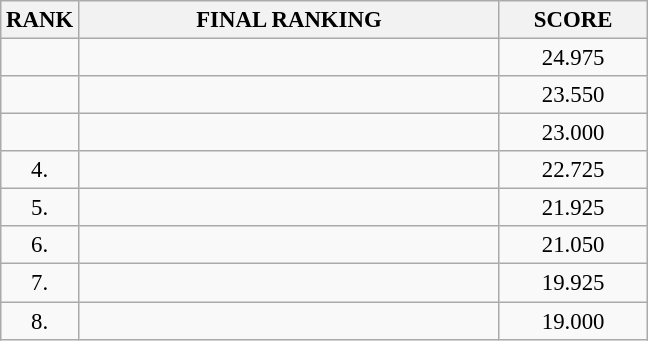<table class="wikitable" style="font-size:95%;">
<tr>
<th>RANK</th>
<th align="left" style="width: 18em">FINAL RANKING</th>
<th align="center" style="width: 6em">SCORE</th>
</tr>
<tr>
<td align="center"></td>
<td></td>
<td align="center">24.975</td>
</tr>
<tr>
<td align="center"></td>
<td></td>
<td align="center">23.550</td>
</tr>
<tr>
<td align="center"></td>
<td></td>
<td align="center">23.000</td>
</tr>
<tr>
<td align="center">4.</td>
<td></td>
<td align="center">22.725</td>
</tr>
<tr>
<td align="center">5.</td>
<td></td>
<td align="center">21.925</td>
</tr>
<tr>
<td align="center">6.</td>
<td></td>
<td align="center">21.050</td>
</tr>
<tr>
<td align="center">7.</td>
<td></td>
<td align="center">19.925</td>
</tr>
<tr>
<td align="center">8.</td>
<td></td>
<td align="center">19.000</td>
</tr>
</table>
